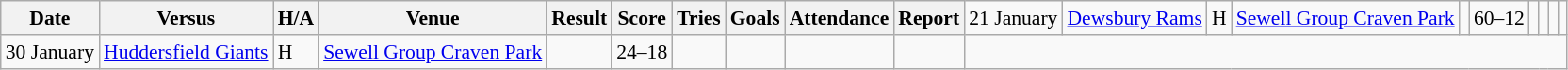<table class="wikitable defaultleft col3center col6center col9right" style="font-size:90%;">
<tr>
<th>Date</th>
<th>Versus</th>
<th>H/A</th>
<th>Venue</th>
<th>Result</th>
<th>Score</th>
<th>Tries</th>
<th>Goals</th>
<th>Attendance</th>
<th>Report</th>
<td>21 January</td>
<td> <a href='#'>Dewsbury Rams</a></td>
<td>H</td>
<td><a href='#'>Sewell Group Craven Park</a></td>
<td></td>
<td>60–12</td>
<td></td>
<td></td>
<td></td>
<td></td>
</tr>
<tr>
<td>30 January</td>
<td> <a href='#'>Huddersfield Giants</a></td>
<td>H</td>
<td><a href='#'>Sewell Group Craven Park</a></td>
<td></td>
<td>24–18</td>
<td></td>
<td></td>
<td></td>
<td></td>
</tr>
</table>
